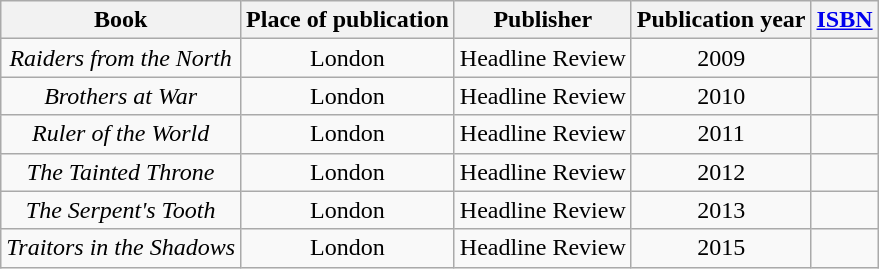<table class="wikitable" width="auto" style="text-align: center">
<tr>
<th>Book</th>
<th>Place of publication</th>
<th>Publisher</th>
<th>Publication year</th>
<th><a href='#'>ISBN</a></th>
</tr>
<tr>
<td><em>Raiders from the North</em></td>
<td>London</td>
<td>Headline Review</td>
<td>2009</td>
<td></td>
</tr>
<tr>
<td><em>Brothers at War</em></td>
<td>London</td>
<td>Headline Review</td>
<td>2010</td>
<td></td>
</tr>
<tr>
<td><em>Ruler of the World</em></td>
<td>London</td>
<td>Headline Review</td>
<td>2011</td>
<td></td>
</tr>
<tr>
<td><em>The Tainted Throne</em></td>
<td>London</td>
<td>Headline Review</td>
<td>2012</td>
<td></td>
</tr>
<tr>
<td><em>The Serpent's Tooth</em></td>
<td>London</td>
<td>Headline Review</td>
<td>2013</td>
<td></td>
</tr>
<tr>
<td><em>Traitors in the Shadows</em></td>
<td>London</td>
<td>Headline Review</td>
<td>2015</td>
<td></td>
</tr>
</table>
